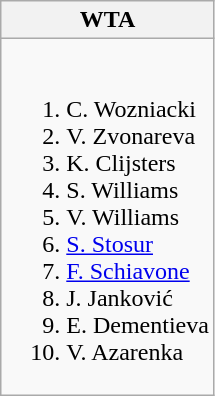<table class="wikitable">
<tr>
<th>WTA</th>
</tr>
<tr style="vertical-align: top;">
<td style="white-space: nowrap;"><br><ol><li> C. Wozniacki</li><li> V. Zvonareva</li><li> K. Clijsters</li><li> S. Williams</li><li> V. Williams</li><li> <a href='#'>S. Stosur</a></li><li> <a href='#'>F. Schiavone</a></li><li> J. Janković</li><li> E. Dementieva</li><li> V. Azarenka</li></ol></td>
</tr>
</table>
